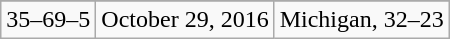<table class="wikitable">
<tr align="center">
</tr>
<tr align="center">
<td>35–69–5</td>
<td>October 29, 2016</td>
<td>Michigan, 32–23</td>
</tr>
</table>
